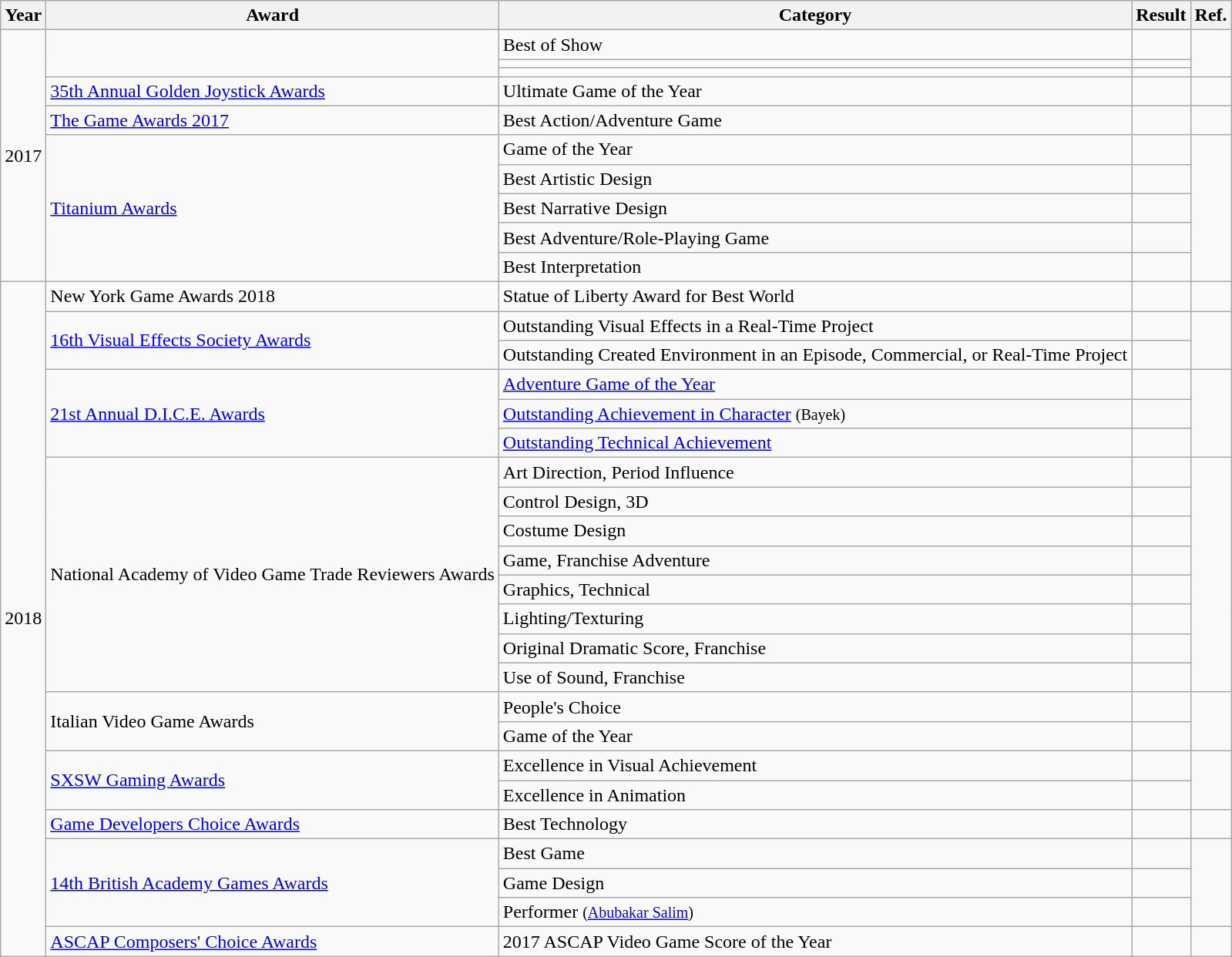<table class="wikitable sortable">
<tr>
<th>Year</th>
<th>Award</th>
<th>Category</th>
<th>Result</th>
<th class="unsortable">Ref.</th>
</tr>
<tr>
<td align="center" rowspan="10">2017</td>
<td rowspan="3"></td>
<td>Best of Show</td>
<td></td>
<td align="center" rowspan=3></td>
</tr>
<tr>
<td></td>
<td></td>
</tr>
<tr>
<td></td>
<td></td>
</tr>
<tr>
<td><a href='#'>35th Annual Golden Joystick Awards</a></td>
<td>Ultimate Game of the Year</td>
<td></td>
<td align="center"></td>
</tr>
<tr>
<td><a href='#'>The Game Awards 2017</a></td>
<td>Best Action/Adventure Game</td>
<td></td>
<td align="center"></td>
</tr>
<tr>
<td rowspan="5"><a href='#'>Titanium Awards</a></td>
<td>Game of the Year</td>
<td></td>
<td align="center" rowspan=5></td>
</tr>
<tr>
<td>Best Artistic Design</td>
<td></td>
</tr>
<tr>
<td>Best Narrative Design</td>
<td></td>
</tr>
<tr>
<td>Best Adventure/Role-Playing Game</td>
<td></td>
</tr>
<tr>
<td>Best Interpretation</td>
<td></td>
</tr>
<tr>
<td align="center" rowspan="23">2018</td>
<td>New York Game Awards 2018</td>
<td>Statue of Liberty Award for Best World</td>
<td></td>
<td align="center"></td>
</tr>
<tr>
<td rowspan="2"><a href='#'>16th Visual Effects Society Awards</a></td>
<td>Outstanding Visual Effects in a Real-Time Project</td>
<td></td>
<td align="center" rowspan=2><br></td>
</tr>
<tr>
<td>Outstanding Created Environment in an Episode, Commercial, or Real-Time Project</td>
<td></td>
</tr>
<tr>
<td rowspan="3"><a href='#'>21st Annual D.I.C.E. Awards</a></td>
<td><a href='#'>Adventure Game of the Year</a></td>
<td></td>
<td align="center" rowspan=3><br></td>
</tr>
<tr>
<td><a href='#'>Outstanding Achievement in Character</a> <small>(Bayek)</small></td>
<td></td>
</tr>
<tr>
<td><a href='#'>Outstanding Technical Achievement</a></td>
<td></td>
</tr>
<tr>
<td rowspan="8">National Academy of Video Game Trade Reviewers Awards</td>
<td>Art Direction, Period Influence</td>
<td></td>
<td align="center" rowspan=8></td>
</tr>
<tr>
<td>Control Design, 3D</td>
<td></td>
</tr>
<tr>
<td>Costume Design</td>
<td></td>
</tr>
<tr>
<td>Game, Franchise Adventure</td>
<td></td>
</tr>
<tr>
<td>Graphics, Technical</td>
<td></td>
</tr>
<tr>
<td>Lighting/Texturing</td>
<td></td>
</tr>
<tr>
<td>Original Dramatic Score, Franchise</td>
<td></td>
</tr>
<tr>
<td>Use of Sound, Franchise</td>
<td></td>
</tr>
<tr>
<td rowspan="2">Italian Video Game Awards</td>
<td>People's Choice</td>
<td></td>
<td align="center" rowspan=2></td>
</tr>
<tr>
<td>Game of the Year</td>
<td></td>
</tr>
<tr>
<td rowspan="2"><a href='#'>SXSW Gaming Awards</a></td>
<td>Excellence in Visual Achievement</td>
<td></td>
<td align="center" rowspan=2></td>
</tr>
<tr>
<td>Excellence in Animation</td>
<td></td>
</tr>
<tr>
<td><a href='#'>Game Developers Choice Awards</a></td>
<td>Best Technology</td>
<td></td>
<td align="center"></td>
</tr>
<tr>
<td rowspan="3"><a href='#'>14th British Academy Games Awards</a></td>
<td>Best Game</td>
<td></td>
<td align="center" rowspan=3><br></td>
</tr>
<tr>
<td>Game Design</td>
<td></td>
</tr>
<tr>
<td>Performer <small>(<a href='#'>Abubakar Salim</a>)</small></td>
<td></td>
</tr>
<tr>
<td><a href='#'>ASCAP Composers' Choice Awards</a></td>
<td>2017 ASCAP Video Game Score of the Year</td>
<td></td>
<td align="center"></td>
</tr>
</table>
